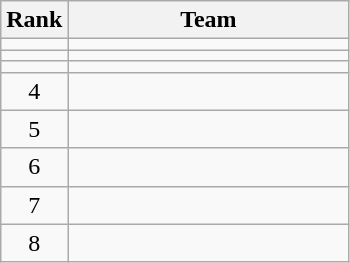<table class=wikitable style="text-align:center;">
<tr>
<th>Rank</th>
<th width=180>Team</th>
</tr>
<tr>
<td></td>
<td align=left></td>
</tr>
<tr>
<td></td>
<td align=left></td>
</tr>
<tr>
<td></td>
<td align=left></td>
</tr>
<tr>
<td>4</td>
<td align=left></td>
</tr>
<tr>
<td>5</td>
<td align=left></td>
</tr>
<tr>
<td>6</td>
<td align=left></td>
</tr>
<tr>
<td>7</td>
<td align=left></td>
</tr>
<tr>
<td>8</td>
<td align=left></td>
</tr>
</table>
